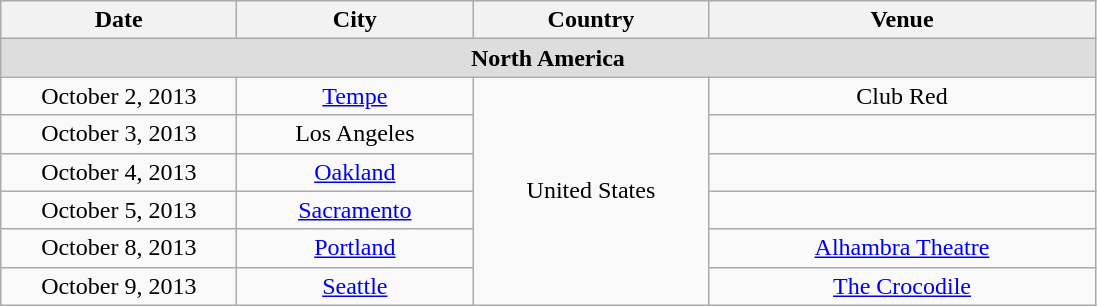<table class="wikitable" style="text-align:center;">
<tr>
<th style="width:150px;">Date</th>
<th style="width:150px;">City</th>
<th style="width:150px;">Country</th>
<th style="width:250px;">Venue</th>
</tr>
<tr style="background:#ddd;">
<td colspan="4"><strong>North America</strong></td>
</tr>
<tr>
<td>October 2, 2013</td>
<td><a href='#'>Tempe</a></td>
<td rowspan="6">United States</td>
<td>Club Red</td>
</tr>
<tr>
<td>October 3, 2013</td>
<td>Los Angeles</td>
<td></td>
</tr>
<tr>
<td>October 4, 2013</td>
<td><a href='#'>Oakland</a></td>
<td></td>
</tr>
<tr>
<td>October 5, 2013</td>
<td><a href='#'>Sacramento</a></td>
<td></td>
</tr>
<tr>
<td>October 8, 2013</td>
<td><a href='#'>Portland</a></td>
<td><a href='#'>Alhambra Theatre</a></td>
</tr>
<tr>
<td>October 9, 2013</td>
<td><a href='#'>Seattle</a></td>
<td><a href='#'>The Crocodile</a></td>
</tr>
</table>
